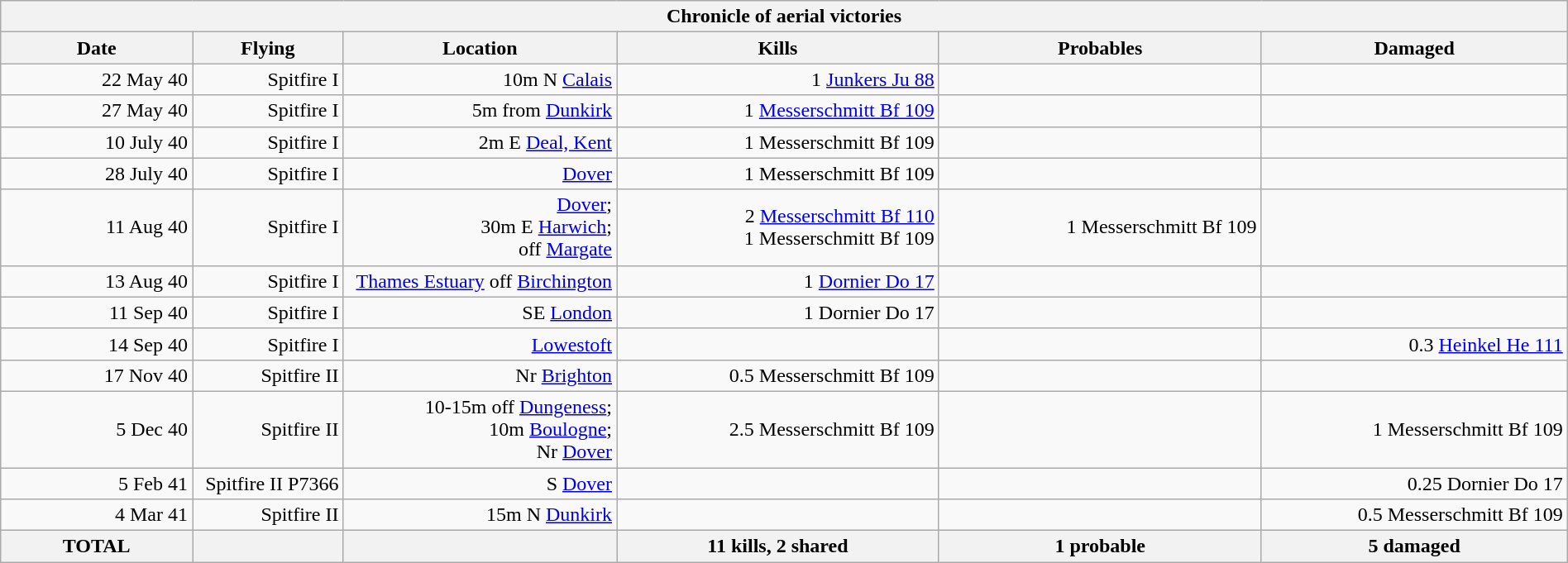<table class="wikitable plainrowheaders collapsible collapsed" style="margin-left: auto; margin-right: auto; border: none; text-align:right; width: 100%;">
<tr>
<th colspan="6">Chronicle of aerial victories</th>
</tr>
<tr>
<th width="110" align=center>Date</th>
<th width="85" align=center>Flying</th>
<th width="160" align=center>Location</th>
<th width="190" align=center>Kills</th>
<th width="190" align=center>Probables</th>
<th width="180" align=center>Damaged</th>
</tr>
<tr>
<td>22 May 40</td>
<td>Spitfire I</td>
<td>10m N <a href='#'>Calais</a></td>
<td>1 <a href='#'>Junkers Ju 88</a></td>
<td></td>
<td></td>
</tr>
<tr>
<td>27 May 40</td>
<td>Spitfire I</td>
<td>5m from <a href='#'>Dunkirk</a></td>
<td>1 <a href='#'>Messerschmitt Bf 109</a></td>
<td></td>
<td></td>
</tr>
<tr>
<td>10 July 40</td>
<td>Spitfire I</td>
<td>2m E <a href='#'>Deal, Kent</a></td>
<td>1 Messerschmitt Bf 109</td>
<td></td>
<td></td>
</tr>
<tr>
<td>28 July 40</td>
<td>Spitfire I</td>
<td><a href='#'>Dover</a></td>
<td>1 Messerschmitt Bf 109</td>
<td></td>
<td></td>
</tr>
<tr>
<td>11 Aug 40</td>
<td>Spitfire I</td>
<td><a href='#'>Dover</a>;<br> 30m E <a href='#'>Harwich</a>;<br>off <a href='#'>Margate</a></td>
<td>2 <a href='#'>Messerschmitt Bf 110</a><br>1 Messerschmitt Bf 109</td>
<td>1 Messerschmitt Bf 109</td>
<td></td>
</tr>
<tr>
<td>13 Aug 40</td>
<td>Spitfire I</td>
<td><a href='#'>Thames Estuary</a> off <a href='#'>Birchington</a></td>
<td>1 <a href='#'>Dornier Do 17</a></td>
<td></td>
<td></td>
</tr>
<tr>
<td>11 Sep 40</td>
<td>Spitfire I</td>
<td>SE <a href='#'>London</a></td>
<td>1 Dornier Do 17</td>
<td></td>
<td></td>
</tr>
<tr>
<td>14 Sep 40</td>
<td>Spitfire I</td>
<td><a href='#'>Lowestoft</a></td>
<td></td>
<td></td>
<td>0.3 <a href='#'>Heinkel He 111</a></td>
</tr>
<tr>
<td>17 Nov 40</td>
<td>Spitfire II</td>
<td>Nr <a href='#'>Brighton</a></td>
<td>0.5 Messerschmitt Bf 109</td>
<td></td>
<td></td>
</tr>
<tr>
<td>5 Dec 40</td>
<td>Spitfire II</td>
<td>10-15m off <a href='#'>Dungeness</a>;<br>10m <a href='#'>Boulogne</a>;<br>Nr <a href='#'>Dover</a></td>
<td>2.5 Messerschmitt Bf 109</td>
<td></td>
<td>1 Messerschmitt Bf 109</td>
</tr>
<tr>
<td>5 Feb 41</td>
<td>Spitfire II P7366</td>
<td>S <a href='#'>Dover</a></td>
<td></td>
<td></td>
<td>0.25 Dornier Do 17</td>
</tr>
<tr>
<td>4 Mar 41</td>
<td>Spitfire II</td>
<td>15m N <a href='#'>Dunkirk</a></td>
<td></td>
<td></td>
<td>0.5 Messerschmitt Bf 109</td>
</tr>
<tr>
<th align=center>TOTAL</th>
<th></th>
<th></th>
<th>11 kills, 2 shared</th>
<th>1 probable</th>
<th>5 damaged</th>
</tr>
<tr>
</tr>
</table>
